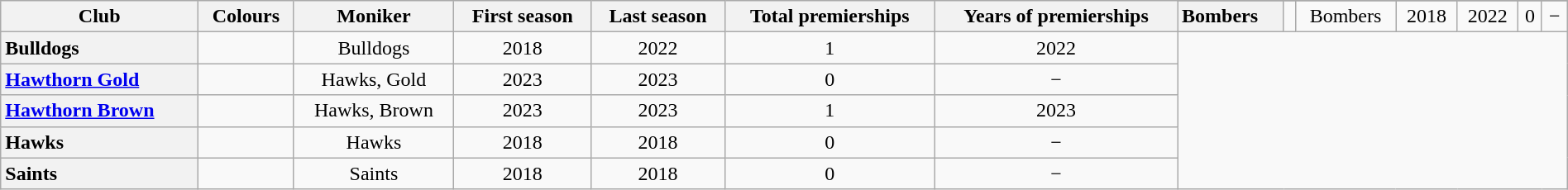<table class="wikitable sortable" style="text-align:center; width:100%">
<tr>
<th rowspan=2>Club</th>
<th rowspan=2 class=unsortable>Colours</th>
<th rowspan=2>Moniker</th>
<th rowspan=2>First season</th>
<th rowspan=2>Last season</th>
<th rowspan=2>Total premierships</th>
<th rowspan=2>Years of premierships</th>
</tr>
<tr>
<th style=text-align:left>Bombers</th>
<td></td>
<td align=centre>Bombers</td>
<td align=centre>2018</td>
<td align=centre>2022</td>
<td align=centre>0</td>
<td align=centre>−</td>
</tr>
<tr>
<th style=text-align:left>Bulldogs</th>
<td></td>
<td align=centre>Bulldogs</td>
<td align=centre>2018</td>
<td align=centre>2022</td>
<td align=centre>1</td>
<td align=centre>2022</td>
</tr>
<tr>
<th style=text-align:left><a href='#'>Hawthorn Gold</a></th>
<td></td>
<td align=centre>Hawks, Gold</td>
<td align=centre>2023</td>
<td align=centre>2023</td>
<td align=centre>0</td>
<td align=centre>−</td>
</tr>
<tr>
<th style=text-align:left><a href='#'>Hawthorn Brown</a></th>
<td></td>
<td align=centre>Hawks, Brown</td>
<td align=centre>2023</td>
<td align=centre>2023</td>
<td align=centre>1</td>
<td align=centre>2023</td>
</tr>
<tr>
<th style=text-align:left>Hawks</th>
<td></td>
<td align=centre>Hawks</td>
<td align=centre>2018</td>
<td align=centre>2018</td>
<td align=centre>0</td>
<td align=centre>−</td>
</tr>
<tr>
<th style=text-align:left>Saints</th>
<td></td>
<td align=centre>Saints</td>
<td align=centre>2018</td>
<td align=centre>2018</td>
<td align=centre>0</td>
<td align=centre>−</td>
</tr>
</table>
